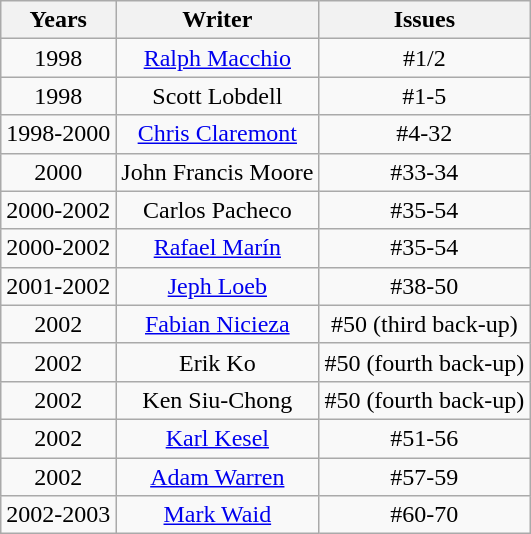<table class="wikitable">
<tr>
<th>Years</th>
<th>Writer</th>
<th>Issues</th>
</tr>
<tr>
<td align="center">1998</td>
<td align="center"><a href='#'>Ralph Macchio</a></td>
<td align="center">#1/2</td>
</tr>
<tr>
<td align="center">1998</td>
<td align="center">Scott Lobdell</td>
<td align="center">#1-5</td>
</tr>
<tr>
<td align="center">1998-2000</td>
<td align="center"><a href='#'>Chris Claremont</a></td>
<td align="center">#4-32</td>
</tr>
<tr>
<td align="center">2000</td>
<td align="center">John Francis Moore</td>
<td align="center">#33-34</td>
</tr>
<tr>
<td align="center">2000-2002</td>
<td align="center">Carlos Pacheco</td>
<td align="center">#35-54</td>
</tr>
<tr>
<td align="center">2000-2002</td>
<td align="center"><a href='#'>Rafael Marín</a></td>
<td align="center">#35-54</td>
</tr>
<tr>
<td align="center">2001-2002</td>
<td align="center"><a href='#'>Jeph Loeb</a></td>
<td align="center">#38-50</td>
</tr>
<tr>
<td align="center">2002</td>
<td align="center"><a href='#'>Fabian Nicieza</a></td>
<td align="center">#50 (third back-up)</td>
</tr>
<tr>
<td align="center">2002</td>
<td align="center">Erik Ko</td>
<td align="center">#50 (fourth back-up)</td>
</tr>
<tr>
<td align="center">2002</td>
<td align="center">Ken Siu-Chong</td>
<td align="center">#50 (fourth back-up)</td>
</tr>
<tr>
<td align="center">2002</td>
<td align="center"><a href='#'>Karl Kesel</a></td>
<td align="center">#51-56</td>
</tr>
<tr>
<td align="center">2002</td>
<td align="center"><a href='#'>Adam Warren</a></td>
<td align="center">#57-59</td>
</tr>
<tr>
<td align="center">2002-2003</td>
<td align="center"><a href='#'>Mark Waid</a></td>
<td align="center">#60-70</td>
</tr>
</table>
